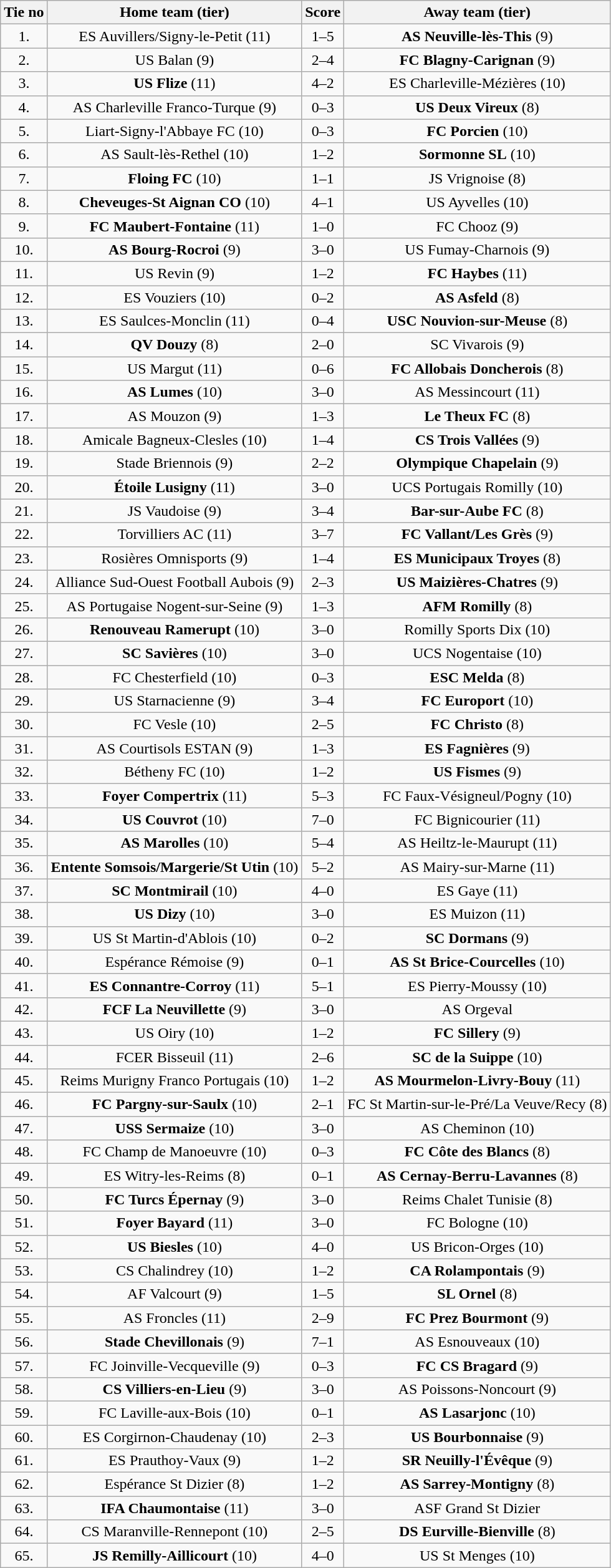<table class="wikitable" style="text-align: center">
<tr>
<th>Tie no</th>
<th>Home team (tier)</th>
<th>Score</th>
<th>Away team (tier)</th>
</tr>
<tr>
<td>1.</td>
<td>ES Auvillers/Signy-le-Petit (11)</td>
<td>1–5</td>
<td><strong>AS Neuville-lès-This</strong> (9)</td>
</tr>
<tr>
<td>2.</td>
<td>US Balan (9)</td>
<td>2–4</td>
<td><strong>FC Blagny-Carignan</strong> (9)</td>
</tr>
<tr>
<td>3.</td>
<td><strong>US Flize</strong> (11)</td>
<td>4–2</td>
<td>ES Charleville-Mézières (10)</td>
</tr>
<tr>
<td>4.</td>
<td>AS Charleville Franco-Turque (9)</td>
<td>0–3 </td>
<td><strong>US Deux Vireux</strong> (8)</td>
</tr>
<tr>
<td>5.</td>
<td>Liart-Signy-l'Abbaye FC (10)</td>
<td>0–3</td>
<td><strong>FC Porcien</strong> (10)</td>
</tr>
<tr>
<td>6.</td>
<td>AS Sault-lès-Rethel (10)</td>
<td>1–2</td>
<td><strong>Sormonne SL</strong> (10)</td>
</tr>
<tr>
<td>7.</td>
<td><strong>Floing FC</strong> (10)</td>
<td>1–1 </td>
<td>JS Vrignoise (8)</td>
</tr>
<tr>
<td>8.</td>
<td><strong>Cheveuges-St Aignan CO</strong> (10)</td>
<td>4–1</td>
<td>US Ayvelles (10)</td>
</tr>
<tr>
<td>9.</td>
<td><strong>FC Maubert-Fontaine</strong> (11)</td>
<td>1–0 </td>
<td>FC Chooz (9)</td>
</tr>
<tr>
<td>10.</td>
<td><strong>AS Bourg-Rocroi</strong> (9)</td>
<td>3–0</td>
<td>US Fumay-Charnois (9)</td>
</tr>
<tr>
<td>11.</td>
<td>US Revin (9)</td>
<td>1–2</td>
<td><strong>FC Haybes</strong> (11)</td>
</tr>
<tr>
<td>12.</td>
<td>ES Vouziers (10)</td>
<td>0–2</td>
<td><strong>AS Asfeld</strong> (8)</td>
</tr>
<tr>
<td>13.</td>
<td>ES Saulces-Monclin (11)</td>
<td>0–4</td>
<td><strong>USC Nouvion-sur-Meuse</strong> (8)</td>
</tr>
<tr>
<td>14.</td>
<td><strong>QV Douzy</strong> (8)</td>
<td>2–0</td>
<td>SC Vivarois (9)</td>
</tr>
<tr>
<td>15.</td>
<td>US Margut (11)</td>
<td>0–6</td>
<td><strong>FC Allobais Doncherois</strong> (8)</td>
</tr>
<tr>
<td>16.</td>
<td><strong>AS Lumes</strong> (10)</td>
<td>3–0 </td>
<td>AS Messincourt (11)</td>
</tr>
<tr>
<td>17.</td>
<td>AS Mouzon (9)</td>
<td>1–3</td>
<td><strong>Le Theux FC</strong> (8)</td>
</tr>
<tr>
<td>18.</td>
<td>Amicale Bagneux-Clesles (10)</td>
<td>1–4</td>
<td><strong>CS Trois Vallées</strong> (9)</td>
</tr>
<tr>
<td>19.</td>
<td>Stade Briennois (9)</td>
<td>2–2 </td>
<td><strong>Olympique Chapelain</strong> (9)</td>
</tr>
<tr>
<td>20.</td>
<td><strong>Étoile Lusigny</strong> (11)</td>
<td>3–0 </td>
<td>UCS Portugais Romilly (10)</td>
</tr>
<tr>
<td>21.</td>
<td>JS Vaudoise (9)</td>
<td>3–4</td>
<td><strong>Bar-sur-Aube FC</strong> (8)</td>
</tr>
<tr>
<td>22.</td>
<td>Torvilliers AC (11)</td>
<td>3–7 </td>
<td><strong>FC Vallant/Les Grès</strong> (9)</td>
</tr>
<tr>
<td>23.</td>
<td>Rosières Omnisports (9)</td>
<td>1–4</td>
<td><strong>ES Municipaux Troyes</strong> (8)</td>
</tr>
<tr>
<td>24.</td>
<td>Alliance Sud-Ouest Football Aubois (9)</td>
<td>2–3 </td>
<td><strong>US Maizières-Chatres</strong> (9)</td>
</tr>
<tr>
<td>25.</td>
<td>AS Portugaise Nogent-sur-Seine (9)</td>
<td>1–3</td>
<td><strong>AFM Romilly</strong> (8)</td>
</tr>
<tr>
<td>26.</td>
<td><strong>Renouveau Ramerupt</strong> (10)</td>
<td>3–0 </td>
<td>Romilly Sports Dix (10)</td>
</tr>
<tr>
<td>27.</td>
<td><strong>SC Savières</strong> (10)</td>
<td>3–0 </td>
<td>UCS Nogentaise (10)</td>
</tr>
<tr>
<td>28.</td>
<td>FC Chesterfield (10)</td>
<td>0–3 </td>
<td><strong>ESC Melda</strong> (8)</td>
</tr>
<tr>
<td>29.</td>
<td>US Starnacienne (9)</td>
<td>3–4</td>
<td><strong>FC Europort</strong> (10)</td>
</tr>
<tr>
<td>30.</td>
<td>FC Vesle (10)</td>
<td>2–5</td>
<td><strong>FC Christo</strong> (8)</td>
</tr>
<tr>
<td>31.</td>
<td>AS Courtisols ESTAN (9)</td>
<td>1–3</td>
<td><strong>ES Fagnières</strong> (9)</td>
</tr>
<tr>
<td>32.</td>
<td>Bétheny FC (10)</td>
<td>1–2</td>
<td><strong>US Fismes</strong> (9)</td>
</tr>
<tr>
<td>33.</td>
<td><strong>Foyer Compertrix</strong> (11)</td>
<td>5–3</td>
<td>FC Faux-Vésigneul/Pogny (10)</td>
</tr>
<tr>
<td>34.</td>
<td><strong>US Couvrot</strong> (10)</td>
<td>7–0</td>
<td>FC Bignicourier (11)</td>
</tr>
<tr>
<td>35.</td>
<td><strong>AS Marolles</strong> (10)</td>
<td>5–4</td>
<td>AS Heiltz-le-Maurupt (11)</td>
</tr>
<tr>
<td>36.</td>
<td><strong>Entente Somsois/Margerie/St Utin</strong> (10)</td>
<td>5–2</td>
<td>AS Mairy-sur-Marne (11)</td>
</tr>
<tr>
<td>37.</td>
<td><strong>SC Montmirail</strong> (10)</td>
<td>4–0</td>
<td>ES Gaye (11)</td>
</tr>
<tr>
<td>38.</td>
<td><strong>US Dizy</strong> (10)</td>
<td>3–0 </td>
<td>ES Muizon (11)</td>
</tr>
<tr>
<td>39.</td>
<td>US St Martin-d'Ablois (10)</td>
<td>0–2</td>
<td><strong>SC Dormans</strong> (9)</td>
</tr>
<tr>
<td>40.</td>
<td>Espérance Rémoise (9)</td>
<td>0–1</td>
<td><strong>AS St Brice-Courcelles</strong> (10)</td>
</tr>
<tr>
<td>41.</td>
<td><strong>ES Connantre-Corroy</strong> (11)</td>
<td>5–1</td>
<td>ES Pierry-Moussy (10)</td>
</tr>
<tr>
<td>42.</td>
<td><strong>FCF La Neuvillette</strong> (9)</td>
<td>3–0 </td>
<td>AS Orgeval</td>
</tr>
<tr>
<td>43.</td>
<td>US Oiry (10)</td>
<td>1–2</td>
<td><strong>FC Sillery</strong> (9)</td>
</tr>
<tr>
<td>44.</td>
<td>FCER Bisseuil (11)</td>
<td>2–6</td>
<td><strong>SC de la Suippe</strong> (10)</td>
</tr>
<tr>
<td>45.</td>
<td>Reims Murigny Franco Portugais (10)</td>
<td>1–2</td>
<td><strong>AS Mourmelon-Livry-Bouy</strong> (11)</td>
</tr>
<tr>
<td>46.</td>
<td><strong>FC Pargny-sur-Saulx</strong> (10)</td>
<td>2–1 </td>
<td>FC St Martin-sur-le-Pré/La Veuve/Recy (8)</td>
</tr>
<tr>
<td>47.</td>
<td><strong>USS Sermaize</strong> (10)</td>
<td>3–0</td>
<td>AS Cheminon (10)</td>
</tr>
<tr>
<td>48.</td>
<td>FC Champ de Manoeuvre (10)</td>
<td>0–3 </td>
<td><strong>FC Côte des Blancs</strong> (8)</td>
</tr>
<tr>
<td>49.</td>
<td>ES Witry-les-Reims (8)</td>
<td>0–1</td>
<td><strong>AS Cernay-Berru-Lavannes</strong> (8)</td>
</tr>
<tr>
<td>50.</td>
<td><strong>FC Turcs Épernay</strong> (9)</td>
<td>3–0 </td>
<td>Reims Chalet Tunisie (8)</td>
</tr>
<tr>
<td>51.</td>
<td><strong>Foyer Bayard</strong> (11)</td>
<td>3–0</td>
<td>FC Bologne (10)</td>
</tr>
<tr>
<td>52.</td>
<td><strong>US Biesles</strong> (10)</td>
<td>4–0</td>
<td>US Bricon-Orges (10)</td>
</tr>
<tr>
<td>53.</td>
<td>CS Chalindrey (10)</td>
<td>1–2</td>
<td><strong>CA Rolampontais</strong> (9)</td>
</tr>
<tr>
<td>54.</td>
<td>AF Valcourt (9)</td>
<td>1–5</td>
<td><strong>SL Ornel</strong> (8)</td>
</tr>
<tr>
<td>55.</td>
<td>AS Froncles (11)</td>
<td>2–9</td>
<td><strong>FC Prez Bourmont</strong> (9)</td>
</tr>
<tr>
<td>56.</td>
<td><strong>Stade Chevillonais</strong> (9)</td>
<td>7–1</td>
<td>AS Esnouveaux (10)</td>
</tr>
<tr>
<td>57.</td>
<td>FC Joinville-Vecqueville (9)</td>
<td>0–3</td>
<td><strong>FC CS Bragard</strong> (9)</td>
</tr>
<tr>
<td>58.</td>
<td><strong>CS Villiers-en-Lieu</strong> (9)</td>
<td>3–0</td>
<td>AS Poissons-Noncourt (9)</td>
</tr>
<tr>
<td>59.</td>
<td>FC Laville-aux-Bois (10)</td>
<td>0–1</td>
<td><strong>AS Lasarjonc</strong> (10)</td>
</tr>
<tr>
<td>60.</td>
<td>ES Corgirnon-Chaudenay (10)</td>
<td>2–3 </td>
<td><strong>US Bourbonnaise</strong> (9)</td>
</tr>
<tr>
<td>61.</td>
<td>ES Prauthoy-Vaux (9)</td>
<td>1–2</td>
<td><strong>SR Neuilly-l'Évêque</strong> (9)</td>
</tr>
<tr>
<td>62.</td>
<td>Espérance St Dizier (8)</td>
<td>1–2</td>
<td><strong>AS Sarrey-Montigny</strong> (8)</td>
</tr>
<tr>
<td>63.</td>
<td><strong>IFA Chaumontaise</strong> (11)</td>
<td>3–0 </td>
<td>ASF Grand St Dizier</td>
</tr>
<tr>
<td>64.</td>
<td>CS Maranville-Rennepont (10)</td>
<td>2–5</td>
<td><strong>DS Eurville-Bienville</strong> (8)</td>
</tr>
<tr>
<td>65.</td>
<td><strong>JS Remilly-Aillicourt</strong> (10)</td>
<td>4–0</td>
<td>US St Menges (10)</td>
</tr>
</table>
